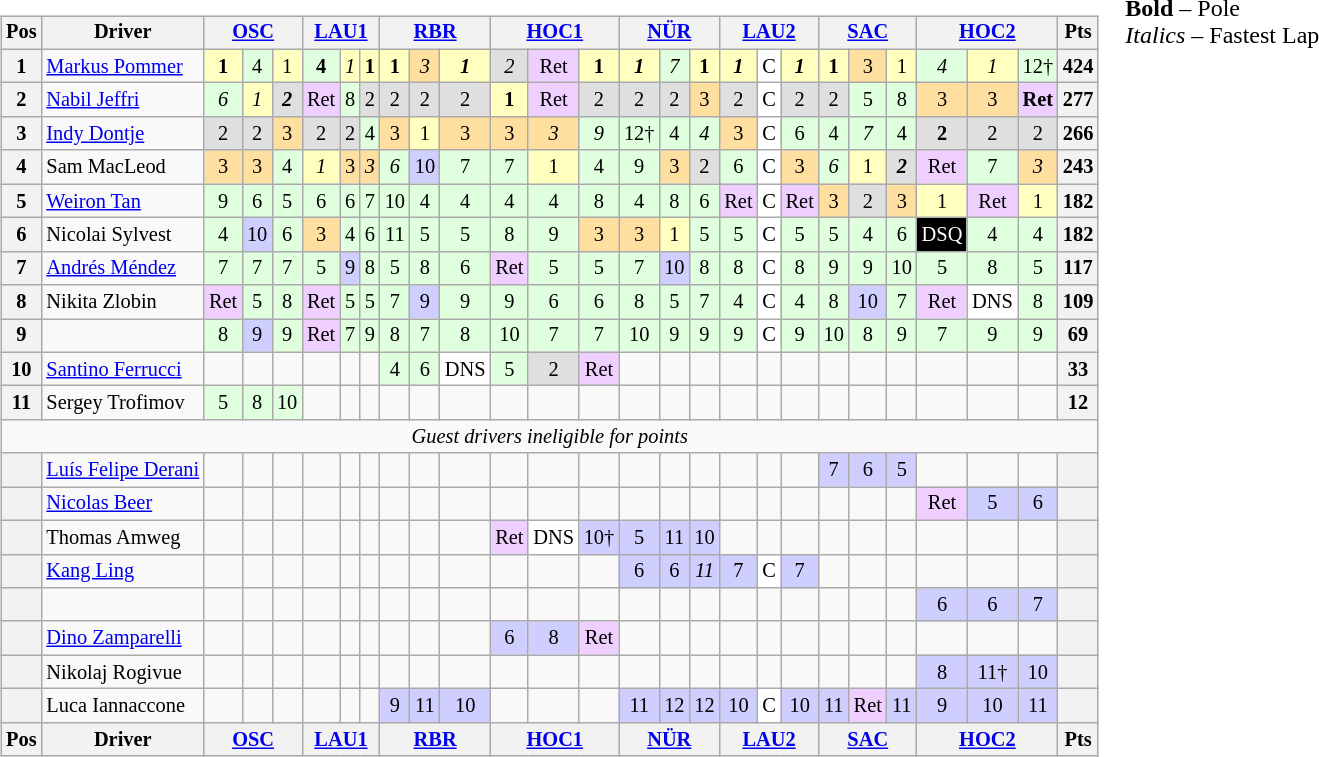<table>
<tr>
<td valign="top"><br><table align=left| class="wikitable" style="font-size: 85%; text-align: center">
<tr valign="top">
<th valign=middle>Pos</th>
<th valign=middle>Driver</th>
<th colspan=3><a href='#'>OSC</a></th>
<th colspan=3><a href='#'>LAU1</a></th>
<th colspan=3><a href='#'>RBR</a></th>
<th colspan=3><a href='#'>HOC1</a></th>
<th colspan=3><a href='#'>NÜR</a></th>
<th colspan=3><a href='#'>LAU2</a></th>
<th colspan=3><a href='#'>SAC</a></th>
<th colspan=3><a href='#'>HOC2</a></th>
<th valign="middle">Pts</th>
</tr>
<tr>
<th>1</th>
<td align=left> <a href='#'>Markus Pommer</a></td>
<td style="background:#FFFFBF;"><strong>1</strong></td>
<td style="background:#DFFFDF;">4</td>
<td style="background:#FFFFBF;">1</td>
<td style="background:#DFFFDF;"><strong>4</strong></td>
<td style="background:#FFFFBF;"><em>1</em></td>
<td style="background:#FFFFBF;"><strong>1</strong></td>
<td style="background:#FFFFBF;"><strong>1</strong></td>
<td style="background:#FFDF9F;"><em>3</em></td>
<td style="background:#FFFFBF;"><strong><em>1</em></strong></td>
<td style="background:#DFDFDF;"><em>2</em></td>
<td style="background:#EFCFFF;">Ret</td>
<td style="background:#FFFFBF;"><strong>1</strong></td>
<td style="background:#FFFFBF;"><strong><em>1</em></strong></td>
<td style="background:#DFFFDF;"><em>7</em></td>
<td style="background:#FFFFBF;"><strong>1</strong></td>
<td style="background:#FFFFBF;"><strong><em>1</em></strong></td>
<td style="background:#FFFFFF;">C</td>
<td style="background:#FFFFBF;"><strong><em>1</em></strong></td>
<td style="background:#FFFFBF;"><strong>1</strong></td>
<td style="background:#FFDF9F;">3</td>
<td style="background:#FFFFBF;">1</td>
<td style="background:#DFFFDF;"><em>4</em></td>
<td style="background:#FFFFBF;"><em>1</em></td>
<td style="background:#DFFFDF;">12†</td>
<th>424</th>
</tr>
<tr>
<th>2</th>
<td align=left> <a href='#'>Nabil Jeffri</a></td>
<td style="background:#DFFFDF;"><em>6</em></td>
<td style="background:#FFFFBF;"><em>1</em></td>
<td style="background:#DFDFDF;"><strong><em>2</em></strong></td>
<td style="background:#EFCFFF;">Ret</td>
<td style="background:#DFFFDF;">8</td>
<td style="background:#DFDFDF;">2</td>
<td style="background:#DFDFDF;">2</td>
<td style="background:#DFDFDF;">2</td>
<td style="background:#DFDFDF;">2</td>
<td style="background:#FFFFBF;"><strong>1</strong></td>
<td style="background:#EFCFFF;">Ret</td>
<td style="background:#DFDFDF;">2</td>
<td style="background:#DFDFDF;">2</td>
<td style="background:#DFDFDF;">2</td>
<td style="background:#FFDF9F;">3</td>
<td style="background:#DFDFDF;">2</td>
<td style="background:#FFFFFF;">C</td>
<td style="background:#DFDFDF;">2</td>
<td style="background:#DFDFDF;">2</td>
<td style="background:#DFFFDF;">5</td>
<td style="background:#DFFFDF;">8</td>
<td style="background:#FFDF9F;">3</td>
<td style="background:#FFDF9F;">3</td>
<td style="background:#EFCFFF;"><strong>Ret</strong></td>
<th>277</th>
</tr>
<tr>
<th>3</th>
<td align=left> <a href='#'>Indy Dontje</a></td>
<td style="background:#DFDFDF;">2</td>
<td style="background:#DFDFDF;">2</td>
<td style="background:#FFDF9F;">3</td>
<td style="background:#DFDFDF;">2</td>
<td style="background:#DFDFDF;">2</td>
<td style="background:#DFFFDF;">4</td>
<td style="background:#FFDF9F;">3</td>
<td style="background:#FFFFBF;">1</td>
<td style="background:#FFDF9F;">3</td>
<td style="background:#FFDF9F;">3</td>
<td style="background:#FFDF9F;"><em>3</em></td>
<td style="background:#DFFFDF;"><em>9</em></td>
<td style="background:#DFFFDF;">12†</td>
<td style="background:#DFFFDF;">4</td>
<td style="background:#DFFFDF;"><em>4</em></td>
<td style="background:#FFDF9F;">3</td>
<td style="background:#FFFFFF;">C</td>
<td style="background:#DFFFDF;">6</td>
<td style="background:#DFFFDF;">4</td>
<td style="background:#DFFFDF;"><em>7</em></td>
<td style="background:#DFFFDF;">4</td>
<td style="background:#DFDFDF;"><strong>2</strong></td>
<td style="background:#DFDFDF;">2</td>
<td style="background:#DFDFDF;">2</td>
<th>266</th>
</tr>
<tr>
<th>4</th>
<td align=left> Sam MacLeod</td>
<td style="background:#FFDF9F;">3</td>
<td style="background:#FFDF9F;">3</td>
<td style="background:#DFFFDF;">4</td>
<td style="background:#FFFFBF;"><em>1</em></td>
<td style="background:#FFDF9F;">3</td>
<td style="background:#FFDF9F;"><em>3</em></td>
<td style="background:#DFFFDF;"><em>6</em></td>
<td style="background:#CFCFFF;">10</td>
<td style="background:#DFFFDF;">7</td>
<td style="background:#DFFFDF;">7</td>
<td style="background:#FFFFBF;">1</td>
<td style="background:#DFFFDF;">4</td>
<td style="background:#DFFFDF;">9</td>
<td style="background:#FFDF9F;">3</td>
<td style="background:#DFDFDF;">2</td>
<td style="background:#DFFFDF;">6</td>
<td style="background:#FFFFFF;">C</td>
<td style="background:#FFDF9F;">3</td>
<td style="background:#DFFFDF;"><em>6</em></td>
<td style="background:#FFFFBF;">1</td>
<td style="background:#DFDFDF;"><strong><em>2</em></strong></td>
<td style="background:#EFCFFF;">Ret</td>
<td style="background:#DFFFDF;">7</td>
<td style="background:#FFDF9F;"><em>3</em></td>
<th>243</th>
</tr>
<tr>
<th>5</th>
<td align=left> <a href='#'>Weiron Tan</a></td>
<td style="background:#DFFFDF;">9</td>
<td style="background:#DFFFDF;">6</td>
<td style="background:#DFFFDF;">5</td>
<td style="background:#DFFFDF;">6</td>
<td style="background:#DFFFDF;">6</td>
<td style="background:#DFFFDF;">7</td>
<td style="background:#DFFFDF;">10</td>
<td style="background:#DFFFDF;">4</td>
<td style="background:#DFFFDF;">4</td>
<td style="background:#DFFFDF;">4</td>
<td style="background:#DFFFDF;">4</td>
<td style="background:#DFFFDF;">8</td>
<td style="background:#DFFFDF;">4</td>
<td style="background:#DFFFDF;">8</td>
<td style="background:#DFFFDF;">6</td>
<td style="background:#EFCFFF;">Ret</td>
<td style="background:#FFFFFF;">C</td>
<td style="background:#EFCFFF;">Ret</td>
<td style="background:#FFDF9F;">3</td>
<td style="background:#DFDFDF;">2</td>
<td style="background:#FFDF9F;">3</td>
<td style="background:#FFFFBF;">1</td>
<td style="background:#EFCFFF;">Ret</td>
<td style="background:#FFFFBF;">1</td>
<th>182</th>
</tr>
<tr>
<th>6</th>
<td align=left> Nicolai Sylvest</td>
<td style="background:#DFFFDF;">4</td>
<td style="background:#CFCFFF;">10</td>
<td style="background:#DFFFDF;">6</td>
<td style="background:#FFDF9F;">3</td>
<td style="background:#DFFFDF;">4</td>
<td style="background:#DFFFDF;">6</td>
<td style="background:#DFFFDF;">11</td>
<td style="background:#DFFFDF;">5</td>
<td style="background:#DFFFDF;">5</td>
<td style="background:#DFFFDF;">8</td>
<td style="background:#DFFFDF;">9</td>
<td style="background:#FFDF9F;">3</td>
<td style="background:#FFDF9F;">3</td>
<td style="background:#FFFFBF;">1</td>
<td style="background:#DFFFDF;">5</td>
<td style="background:#DFFFDF;">5</td>
<td style="background:#FFFFFF;">C</td>
<td style="background:#DFFFDF;">5</td>
<td style="background:#DFFFDF;">5</td>
<td style="background:#DFFFDF;">4</td>
<td style="background:#DFFFDF;">6</td>
<td style="background:#000000; color:#ffffff">DSQ</td>
<td style="background:#DFFFDF;">4</td>
<td style="background:#DFFFDF;">4</td>
<th>182</th>
</tr>
<tr>
<th>7</th>
<td align=left> <a href='#'>Andrés Méndez</a></td>
<td style="background:#DFFFDF;">7</td>
<td style="background:#DFFFDF;">7</td>
<td style="background:#DFFFDF;">7</td>
<td style="background:#DFFFDF;">5</td>
<td style="background:#CFCFFF;">9</td>
<td style="background:#DFFFDF;">8</td>
<td style="background:#DFFFDF;">5</td>
<td style="background:#DFFFDF;">8</td>
<td style="background:#DFFFDF;">6</td>
<td style="background:#EFCFFF;">Ret</td>
<td style="background:#DFFFDF;">5</td>
<td style="background:#DFFFDF;">5</td>
<td style="background:#DFFFDF;">7</td>
<td style="background:#CFCFFF;">10</td>
<td style="background:#DFFFDF;">8</td>
<td style="background:#DFFFDF;">8</td>
<td style="background:#FFFFFF;">C</td>
<td style="background:#DFFFDF;">8</td>
<td style="background:#DFFFDF;">9</td>
<td style="background:#DFFFDF;">9</td>
<td style="background:#DFFFDF;">10</td>
<td style="background:#DFFFDF;">5</td>
<td style="background:#DFFFDF;">8</td>
<td style="background:#DFFFDF;">5</td>
<th>117</th>
</tr>
<tr>
<th>8</th>
<td align=left> Nikita Zlobin</td>
<td style="background:#EFCFFF;">Ret</td>
<td style="background:#DFFFDF;">5</td>
<td style="background:#DFFFDF;">8</td>
<td style="background:#EFCFFF;">Ret</td>
<td style="background:#DFFFDF;">5</td>
<td style="background:#DFFFDF;">5</td>
<td style="background:#DFFFDF;">7</td>
<td style="background:#CFCFFF;">9</td>
<td style="background:#DFFFDF;">9</td>
<td style="background:#DFFFDF;">9</td>
<td style="background:#DFFFDF;">6</td>
<td style="background:#DFFFDF;">6</td>
<td style="background:#DFFFDF;">8</td>
<td style="background:#DFFFDF;">5</td>
<td style="background:#DFFFDF;">7</td>
<td style="background:#DFFFDF;">4</td>
<td style="background:#FFFFFF;">C</td>
<td style="background:#DFFFDF;">4</td>
<td style="background:#DFFFDF;">8</td>
<td style="background:#CFCFFF;">10</td>
<td style="background:#DFFFDF;">7</td>
<td style="background:#EFCFFF;">Ret</td>
<td style="background:#FFFFFF;">DNS</td>
<td style="background:#DFFFDF;">8</td>
<th>109</th>
</tr>
<tr>
<th>9</th>
<td align=left></td>
<td style="background:#DFFFDF;">8</td>
<td style="background:#CFCFFF;">9</td>
<td style="background:#DFFFDF;">9</td>
<td style="background:#EFCFFF;">Ret</td>
<td style="background:#DFFFDF;">7</td>
<td style="background:#DFFFDF;">9</td>
<td style="background:#DFFFDF;">8</td>
<td style="background:#DFFFDF;">7</td>
<td style="background:#DFFFDF;">8</td>
<td style="background:#DFFFDF;">10</td>
<td style="background:#DFFFDF;">7</td>
<td style="background:#DFFFDF;">7</td>
<td style="background:#DFFFDF;">10</td>
<td style="background:#DFFFDF;">9</td>
<td style="background:#DFFFDF;">9</td>
<td style="background:#DFFFDF;">9</td>
<td style="background:#FFFFFF;">C</td>
<td style="background:#DFFFDF;">9</td>
<td style="background:#DFFFDF;">10</td>
<td style="background:#DFFFDF;">8</td>
<td style="background:#DFFFDF;">9</td>
<td style="background:#DFFFDF;">7</td>
<td style="background:#DFFFDF;">9</td>
<td style="background:#DFFFDF;">9</td>
<th>69</th>
</tr>
<tr>
<th>10</th>
<td align=left> <a href='#'>Santino Ferrucci</a></td>
<td></td>
<td></td>
<td></td>
<td></td>
<td></td>
<td></td>
<td style="background:#DFFFDF;">4</td>
<td style="background:#DFFFDF;">6</td>
<td style="background:#FFFFFF;">DNS</td>
<td style="background:#DFFFDF;">5</td>
<td style="background:#DFDFDF;">2</td>
<td style="background:#EFCFFF;">Ret</td>
<td></td>
<td></td>
<td></td>
<td></td>
<td></td>
<td></td>
<td></td>
<td></td>
<td></td>
<td></td>
<td></td>
<td></td>
<th>33</th>
</tr>
<tr>
<th>11</th>
<td align=left> Sergey Trofimov</td>
<td style="background:#DFFFDF;">5</td>
<td style="background:#DFFFDF;">8</td>
<td style="background:#DFFFDF;">10</td>
<td></td>
<td></td>
<td></td>
<td></td>
<td></td>
<td></td>
<td></td>
<td></td>
<td></td>
<td></td>
<td></td>
<td></td>
<td></td>
<td></td>
<td></td>
<td></td>
<td></td>
<td></td>
<td></td>
<td></td>
<td></td>
<th>12</th>
</tr>
<tr>
<td colspan=27 align=center><em>Guest drivers ineligible for points</em></td>
</tr>
<tr>
<th></th>
<td align=left> <a href='#'>Luís Felipe Derani</a></td>
<td></td>
<td></td>
<td></td>
<td></td>
<td></td>
<td></td>
<td></td>
<td></td>
<td></td>
<td></td>
<td></td>
<td></td>
<td></td>
<td></td>
<td></td>
<td></td>
<td></td>
<td></td>
<td style="background:#CFCFFF;">7</td>
<td style="background:#CFCFFF;">6</td>
<td style="background:#CFCFFF;">5</td>
<td></td>
<td></td>
<td></td>
<th></th>
</tr>
<tr>
<th></th>
<td align=left> <a href='#'>Nicolas Beer</a></td>
<td></td>
<td></td>
<td></td>
<td></td>
<td></td>
<td></td>
<td></td>
<td></td>
<td></td>
<td></td>
<td></td>
<td></td>
<td></td>
<td></td>
<td></td>
<td></td>
<td></td>
<td></td>
<td></td>
<td></td>
<td></td>
<td style="background:#EFCFFF;">Ret</td>
<td style="background:#CFCFFF;">5</td>
<td style="background:#CFCFFF;">6</td>
<th></th>
</tr>
<tr>
<th></th>
<td align=left> Thomas Amweg</td>
<td></td>
<td></td>
<td></td>
<td></td>
<td></td>
<td></td>
<td></td>
<td></td>
<td></td>
<td style="background:#EFCFFF;">Ret</td>
<td style="background:#FFFFFF;">DNS</td>
<td style="background:#CFCFFF;">10†</td>
<td style="background:#CFCFFF;">5</td>
<td style="background:#CFCFFF;">11</td>
<td style="background:#CFCFFF;">10</td>
<td></td>
<td></td>
<td></td>
<td></td>
<td></td>
<td></td>
<td></td>
<td></td>
<td></td>
<th></th>
</tr>
<tr>
<th></th>
<td align=left> <a href='#'>Kang Ling</a></td>
<td></td>
<td></td>
<td></td>
<td></td>
<td></td>
<td></td>
<td></td>
<td></td>
<td></td>
<td></td>
<td></td>
<td></td>
<td style="background:#CFCFFF;">6</td>
<td style="background:#CFCFFF;">6</td>
<td style="background:#CFCFFF;"><em>11</em></td>
<td style="background:#CFCFFF;">7</td>
<td style="background:#FFFFFF;">C</td>
<td style="background:#CFCFFF;">7</td>
<td></td>
<td></td>
<td></td>
<td></td>
<td></td>
<td></td>
<th></th>
</tr>
<tr>
<th></th>
<td align=left></td>
<td></td>
<td></td>
<td></td>
<td></td>
<td></td>
<td></td>
<td></td>
<td></td>
<td></td>
<td></td>
<td></td>
<td></td>
<td></td>
<td></td>
<td></td>
<td></td>
<td></td>
<td></td>
<td></td>
<td></td>
<td></td>
<td style="background:#CFCFFF;">6</td>
<td style="background:#CFCFFF;">6</td>
<td style="background:#CFCFFF;">7</td>
<th></th>
</tr>
<tr>
<th></th>
<td align=left> <a href='#'>Dino Zamparelli</a></td>
<td></td>
<td></td>
<td></td>
<td></td>
<td></td>
<td></td>
<td></td>
<td></td>
<td></td>
<td style="background:#CFCFFF;">6</td>
<td style="background:#CFCFFF;">8</td>
<td style="background:#EFCFFF;">Ret</td>
<td></td>
<td></td>
<td></td>
<td></td>
<td></td>
<td></td>
<td></td>
<td></td>
<td></td>
<td></td>
<td></td>
<td></td>
<th></th>
</tr>
<tr>
<th></th>
<td align=left> Nikolaj Rogivue</td>
<td></td>
<td></td>
<td></td>
<td></td>
<td></td>
<td></td>
<td></td>
<td></td>
<td></td>
<td></td>
<td></td>
<td></td>
<td></td>
<td></td>
<td></td>
<td></td>
<td></td>
<td></td>
<td></td>
<td></td>
<td></td>
<td style="background:#CFCFFF;">8</td>
<td style="background:#CFCFFF;">11†</td>
<td style="background:#CFCFFF;">10</td>
<th></th>
</tr>
<tr>
<th></th>
<td align=left> Luca Iannaccone</td>
<td></td>
<td></td>
<td></td>
<td></td>
<td></td>
<td></td>
<td style="background:#CFCFFF;">9</td>
<td style="background:#CFCFFF;">11</td>
<td style="background:#CFCFFF;">10</td>
<td></td>
<td></td>
<td></td>
<td style="background:#CFCFFF;">11</td>
<td style="background:#CFCFFF;">12</td>
<td style="background:#CFCFFF;">12</td>
<td style="background:#CFCFFF;">10</td>
<td style="background:#FFFFFF;">C</td>
<td style="background:#CFCFFF;">10</td>
<td style="background:#CFCFFF;">11</td>
<td style="background:#EFCFFF;">Ret</td>
<td style="background:#CFCFFF;">11</td>
<td style="background:#CFCFFF;">9</td>
<td style="background:#CFCFFF;">10</td>
<td style="background:#CFCFFF;">11</td>
<th></th>
</tr>
<tr valign="top">
<th valign=middle>Pos</th>
<th valign=middle>Driver</th>
<th colspan=3><a href='#'>OSC</a></th>
<th colspan=3><a href='#'>LAU1</a></th>
<th colspan=3><a href='#'>RBR</a></th>
<th colspan=3><a href='#'>HOC1</a></th>
<th colspan=3><a href='#'>NÜR</a></th>
<th colspan=3><a href='#'>LAU2</a></th>
<th colspan=3><a href='#'>SAC</a></th>
<th colspan=3><a href='#'>HOC2</a></th>
<th valign="middle">Pts</th>
</tr>
</table>
</td>
<td valign="top"><br>
<span><strong>Bold</strong> – Pole<br>
<em>Italics</em> – Fastest Lap</span></td>
</tr>
</table>
